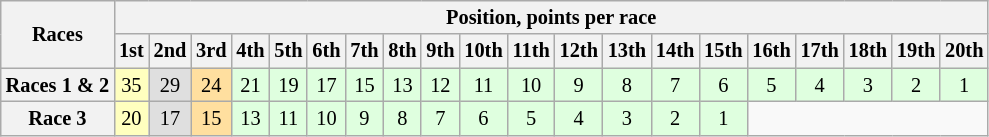<table class="wikitable" style="font-size:85%; text-align:center">
<tr>
<th rowspan="2">Races</th>
<th colspan="20">Position, points per race</th>
</tr>
<tr>
<th>1st</th>
<th>2nd</th>
<th>3rd</th>
<th>4th</th>
<th>5th</th>
<th>6th</th>
<th>7th</th>
<th>8th</th>
<th>9th</th>
<th>10th</th>
<th>11th</th>
<th>12th</th>
<th>13th</th>
<th>14th</th>
<th>15th</th>
<th>16th</th>
<th>17th</th>
<th>18th</th>
<th>19th</th>
<th>20th</th>
</tr>
<tr>
<th>Races 1 & 2</th>
<td bgcolor="#ffffbf">35</td>
<td bgcolor="#dfdfdf">29</td>
<td bgcolor="#ffdf9f">24</td>
<td bgcolor="#dfffdf">21</td>
<td bgcolor="#dfffdf">19</td>
<td bgcolor="#dfffdf">17</td>
<td bgcolor="#dfffdf">15</td>
<td bgcolor="#dfffdf">13</td>
<td bgcolor="#dfffdf">12</td>
<td bgcolor="#dfffdf">11</td>
<td bgcolor="#dfffdf">10</td>
<td bgcolor="#dfffdf">9</td>
<td bgcolor="#dfffdf">8</td>
<td bgcolor="#dfffdf">7</td>
<td bgcolor="#dfffdf">6</td>
<td bgcolor="#dfffdf">5</td>
<td bgcolor="#dfffdf">4</td>
<td bgcolor="#dfffdf">3</td>
<td bgcolor="#dfffdf">2</td>
<td bgcolor="#dfffdf">1</td>
</tr>
<tr>
<th>Race 3</th>
<td bgcolor="#ffffbf">20</td>
<td bgcolor="#dfdfdf">17</td>
<td bgcolor="#ffdf9f">15</td>
<td bgcolor="#dfffdf">13</td>
<td bgcolor="#dfffdf">11</td>
<td bgcolor="#dfffdf">10</td>
<td bgcolor="#dfffdf">9</td>
<td bgcolor="#dfffdf">8</td>
<td bgcolor="#dfffdf">7</td>
<td bgcolor="#dfffdf">6</td>
<td bgcolor="#dfffdf">5</td>
<td bgcolor="#dfffdf">4</td>
<td bgcolor="#dfffdf">3</td>
<td bgcolor="#dfffdf">2</td>
<td bgcolor="#dfffdf">1</td>
</tr>
</table>
